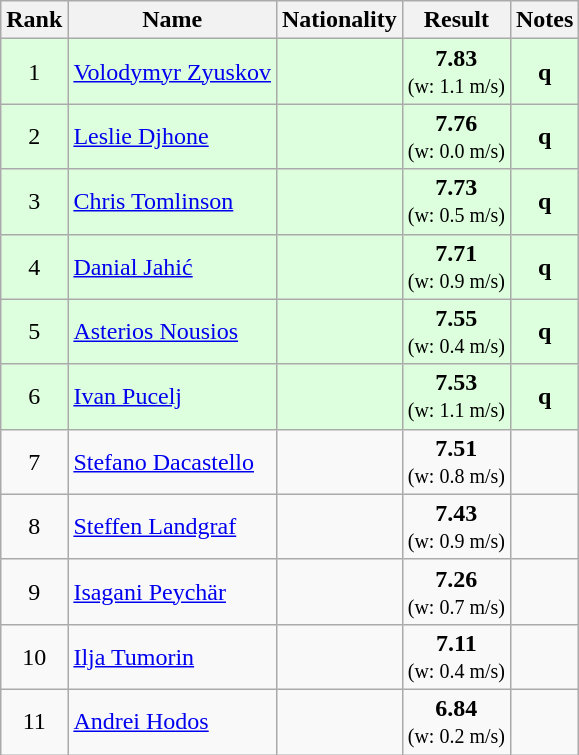<table class="wikitable sortable" style="text-align:center">
<tr>
<th>Rank</th>
<th>Name</th>
<th>Nationality</th>
<th>Result</th>
<th>Notes</th>
</tr>
<tr bgcolor=ddffdd>
<td>1</td>
<td align=left><a href='#'>Volodymyr Zyuskov</a></td>
<td align=left></td>
<td><strong>7.83</strong><br><small>(w: 1.1 m/s)</small></td>
<td><strong>q</strong></td>
</tr>
<tr bgcolor=ddffdd>
<td>2</td>
<td align=left><a href='#'>Leslie Djhone</a></td>
<td align=left></td>
<td><strong>7.76</strong><br><small>(w: 0.0 m/s)</small></td>
<td><strong>q</strong></td>
</tr>
<tr bgcolor=ddffdd>
<td>3</td>
<td align=left><a href='#'>Chris Tomlinson</a></td>
<td align=left></td>
<td><strong>7.73</strong><br><small>(w: 0.5 m/s)</small></td>
<td><strong>q</strong></td>
</tr>
<tr bgcolor=ddffdd>
<td>4</td>
<td align=left><a href='#'>Danial Jahić</a></td>
<td align=left></td>
<td><strong>7.71</strong><br><small>(w: 0.9 m/s)</small></td>
<td><strong>q</strong></td>
</tr>
<tr bgcolor=ddffdd>
<td>5</td>
<td align=left><a href='#'>Asterios Nousios</a></td>
<td align=left></td>
<td><strong>7.55</strong><br><small>(w: 0.4 m/s)</small></td>
<td><strong>q</strong></td>
</tr>
<tr bgcolor=ddffdd>
<td>6</td>
<td align=left><a href='#'>Ivan Pucelj</a></td>
<td align=left></td>
<td><strong>7.53</strong><br><small>(w: 1.1 m/s)</small></td>
<td><strong>q</strong></td>
</tr>
<tr>
<td>7</td>
<td align=left><a href='#'>Stefano Dacastello</a></td>
<td align=left></td>
<td><strong>7.51</strong><br><small>(w: 0.8 m/s)</small></td>
<td></td>
</tr>
<tr>
<td>8</td>
<td align=left><a href='#'>Steffen Landgraf</a></td>
<td align=left></td>
<td><strong>7.43</strong><br><small>(w: 0.9 m/s)</small></td>
<td></td>
</tr>
<tr>
<td>9</td>
<td align=left><a href='#'>Isagani Peychär</a></td>
<td align=left></td>
<td><strong>7.26</strong><br><small>(w: 0.7 m/s)</small></td>
<td></td>
</tr>
<tr>
<td>10</td>
<td align=left><a href='#'>Ilja Tumorin</a></td>
<td align=left></td>
<td><strong>7.11</strong><br><small>(w: 0.4 m/s)</small></td>
<td></td>
</tr>
<tr>
<td>11</td>
<td align=left><a href='#'>Andrei Hodos</a></td>
<td align=left></td>
<td><strong>6.84</strong><br><small>(w: 0.2 m/s)</small></td>
<td></td>
</tr>
</table>
